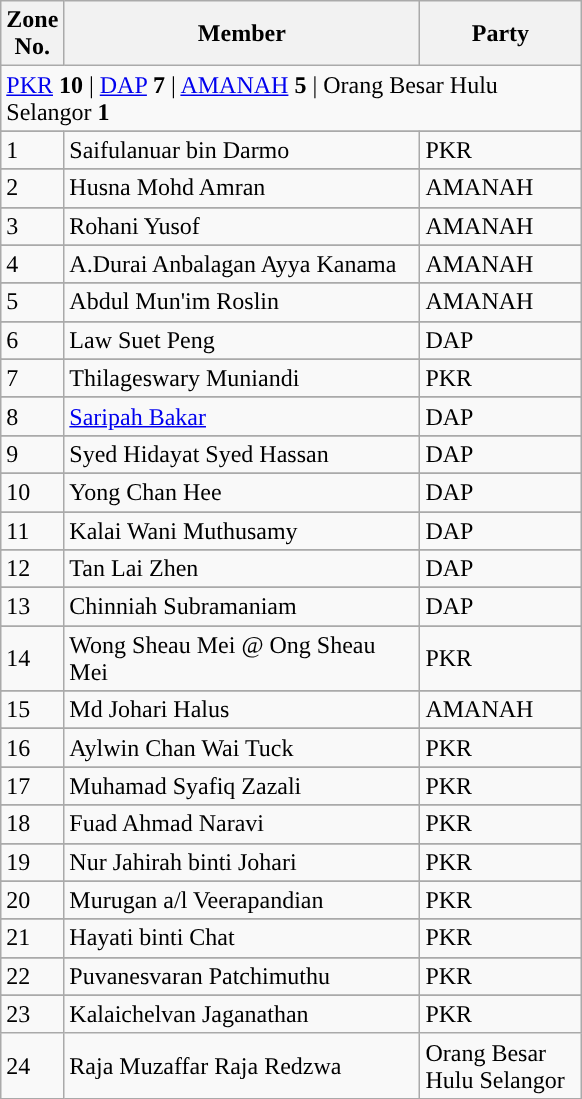<table class="wikitable sortable">
<tr>
<th width="30">Zone No.</th>
<th width="230">Member</th>
<th width="100">Party</th>
</tr>
<tr>
<td colspan = "8"><a href='#'>PKR</a> <strong>10</strong> | <a href='#'>DAP</a> <strong>7</strong> | <a href='#'>AMANAH</a> <strong>5</strong> | Orang Besar Hulu Selangor <strong>1</strong></td>
</tr>
<tr>
</tr>
<tr>
<td>1</td>
<td>Saifulanuar bin Darmo</td>
<td>PKR</td>
</tr>
<tr>
</tr>
<tr>
<td>2</td>
<td>Husna Mohd Amran</td>
<td>AMANAH</td>
</tr>
<tr>
</tr>
<tr>
<td>3</td>
<td>Rohani Yusof</td>
<td>AMANAH</td>
</tr>
<tr>
</tr>
<tr>
<td>4</td>
<td>A.Durai Anbalagan Ayya Kanama</td>
<td>AMANAH</td>
</tr>
<tr>
</tr>
<tr>
<td>5</td>
<td>Abdul Mun'im Roslin</td>
<td>AMANAH</td>
</tr>
<tr>
</tr>
<tr>
<td>6</td>
<td>Law Suet Peng</td>
<td>DAP</td>
</tr>
<tr>
</tr>
<tr>
<td>7</td>
<td>Thilageswary Muniandi</td>
<td>PKR</td>
</tr>
<tr>
</tr>
<tr>
<td>8</td>
<td><a href='#'>Saripah Bakar</a></td>
<td>DAP</td>
</tr>
<tr>
</tr>
<tr>
<td>9</td>
<td>Syed Hidayat Syed Hassan</td>
<td>DAP</td>
</tr>
<tr>
</tr>
<tr>
<td>10</td>
<td>Yong Chan Hee</td>
<td>DAP</td>
</tr>
<tr>
</tr>
<tr>
<td>11</td>
<td>Kalai Wani Muthusamy</td>
<td>DAP</td>
</tr>
<tr>
</tr>
<tr>
<td>12</td>
<td>Tan Lai Zhen</td>
<td>DAP</td>
</tr>
<tr>
</tr>
<tr>
<td>13</td>
<td>Chinniah Subramaniam</td>
<td>DAP</td>
</tr>
<tr>
</tr>
<tr>
<td>14</td>
<td>Wong Sheau Mei @ Ong Sheau Mei</td>
<td>PKR</td>
</tr>
<tr>
</tr>
<tr>
<td>15</td>
<td>Md Johari Halus</td>
<td>AMANAH</td>
</tr>
<tr>
</tr>
<tr>
<td>16</td>
<td>Aylwin Chan Wai Tuck</td>
<td>PKR</td>
</tr>
<tr>
</tr>
<tr>
<td>17</td>
<td>Muhamad Syafiq Zazali</td>
<td>PKR</td>
</tr>
<tr>
</tr>
<tr>
<td>18</td>
<td>Fuad Ahmad Naravi</td>
<td>PKR</td>
</tr>
<tr>
</tr>
<tr>
<td>19</td>
<td>Nur Jahirah binti Johari</td>
<td>PKR</td>
</tr>
<tr>
</tr>
<tr>
<td>20</td>
<td>Murugan a/l Veerapandian</td>
<td>PKR</td>
</tr>
<tr>
</tr>
<tr>
<td>21</td>
<td>Hayati binti Chat</td>
<td>PKR</td>
</tr>
<tr>
</tr>
<tr>
<td>22</td>
<td>Puvanesvaran Patchimuthu</td>
<td>PKR</td>
</tr>
<tr>
</tr>
<tr>
<td>23</td>
<td>Kalaichelvan Jaganathan</td>
<td>PKR</td>
</tr>
<tr>
<td>24</td>
<td>Raja Muzaffar Raja Redzwa</td>
<td>Orang Besar Hulu Selangor</td>
</tr>
</table>
